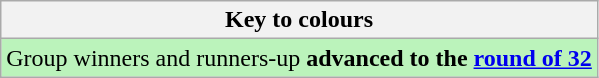<table class="wikitable">
<tr>
<th>Key to colours</th>
</tr>
<tr bgcolor=#BBF3BB>
<td>Group winners and runners-up <strong>advanced to the <a href='#'>round of 32</a></strong></td>
</tr>
</table>
